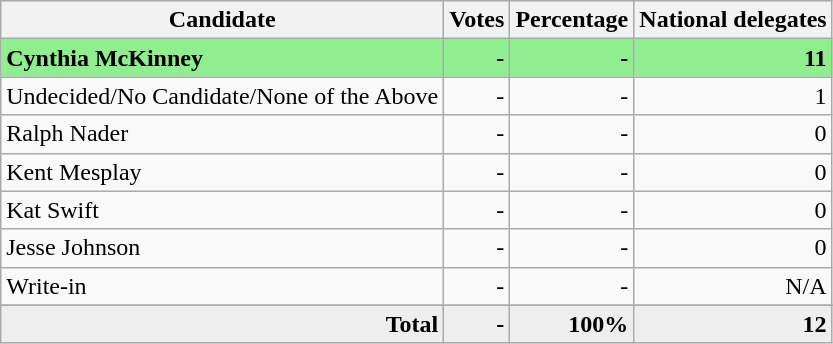<table class="wikitable" style=" text-align:right;">
<tr>
<th>Candidate</th>
<th>Votes</th>
<th>Percentage</th>
<th>National delegates</th>
</tr>
<tr style="background:lightgreen;">
<td style="text-align:left;"><strong>Cynthia McKinney</strong></td>
<td><strong>-</strong></td>
<td><strong>-</strong></td>
<td><strong>11</strong></td>
</tr>
<tr>
<td style="text-align:left;">Undecided/No Candidate/None of the Above</td>
<td>-</td>
<td>-</td>
<td>1</td>
</tr>
<tr>
<td style="text-align:left;">Ralph Nader</td>
<td>-</td>
<td>-</td>
<td>0</td>
</tr>
<tr>
<td style="text-align:left;">Kent Mesplay</td>
<td>-</td>
<td>-</td>
<td>0</td>
</tr>
<tr>
<td style="text-align:left;">Kat Swift</td>
<td>-</td>
<td>-</td>
<td>0</td>
</tr>
<tr>
<td style="text-align:left;">Jesse Johnson</td>
<td>-</td>
<td>-</td>
<td>0</td>
</tr>
<tr>
<td style="text-align:left;">Write-in</td>
<td>-</td>
<td>-</td>
<td>N/A</td>
</tr>
<tr>
</tr>
<tr style="background:#eee;">
<td style="margin-right:0.50px"><strong>Total</strong></td>
<td style="margin-right:0.50px"><strong>-</strong></td>
<td style="margin-right:0.50px"><strong>100%</strong></td>
<td style="margin-right:0.50px"><strong>12</strong></td>
</tr>
</table>
